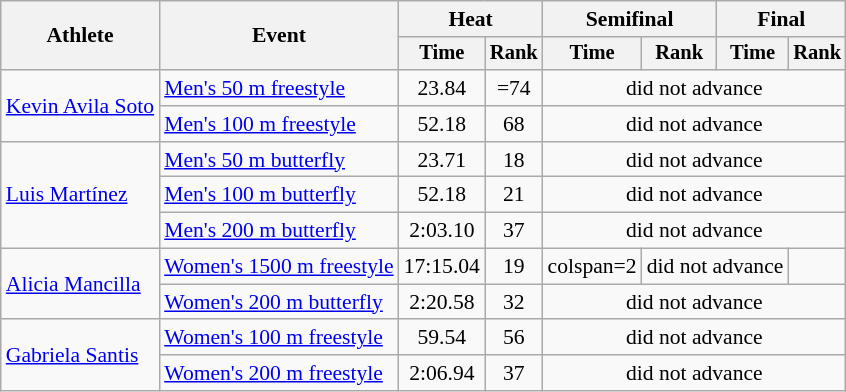<table class=wikitable style="font-size:90%">
<tr>
<th rowspan="2">Athlete</th>
<th rowspan="2">Event</th>
<th colspan="2">Heat</th>
<th colspan="2">Semifinal</th>
<th colspan="2">Final</th>
</tr>
<tr style="font-size:95%">
<th>Time</th>
<th>Rank</th>
<th>Time</th>
<th>Rank</th>
<th>Time</th>
<th>Rank</th>
</tr>
<tr align=center>
<td align=left rowspan=2><a href='#'>Kevin Avila Soto</a></td>
<td align=left><a href='#'>Men's 50 m freestyle</a></td>
<td>23.84</td>
<td>=74</td>
<td colspan=4>did not advance</td>
</tr>
<tr align=center>
<td align=left><a href='#'>Men's 100 m freestyle</a></td>
<td>52.18</td>
<td>68</td>
<td colspan=4>did not advance</td>
</tr>
<tr align=center>
<td align=left rowspan=3><a href='#'>Luis Martínez</a></td>
<td align=left><a href='#'>Men's 50 m butterfly</a></td>
<td>23.71</td>
<td>18</td>
<td colspan=4>did not advance</td>
</tr>
<tr align=center>
<td align=left><a href='#'>Men's 100 m butterfly</a></td>
<td>52.18</td>
<td>21</td>
<td colspan=4>did not advance</td>
</tr>
<tr align=center>
<td align=left><a href='#'>Men's 200 m butterfly</a></td>
<td>2:03.10</td>
<td>37</td>
<td colspan=4>did not advance</td>
</tr>
<tr align=center>
<td align=left rowspan=2><a href='#'>Alicia Mancilla</a></td>
<td align=left><a href='#'>Women's 1500 m freestyle</a></td>
<td>17:15.04</td>
<td>19</td>
<td>colspan=2 </td>
<td colspan=2>did not advance</td>
</tr>
<tr align=center>
<td align=left><a href='#'>Women's 200 m butterfly</a></td>
<td>2:20.58</td>
<td>32</td>
<td colspan=4>did not advance</td>
</tr>
<tr align=center>
<td align=left rowspan=2><a href='#'>Gabriela Santis</a></td>
<td align=left><a href='#'>Women's 100 m freestyle</a></td>
<td>59.54</td>
<td>56</td>
<td colspan=4>did not advance</td>
</tr>
<tr align=center>
<td align=left><a href='#'>Women's 200 m freestyle</a></td>
<td>2:06.94</td>
<td>37</td>
<td colspan=4>did not advance</td>
</tr>
</table>
